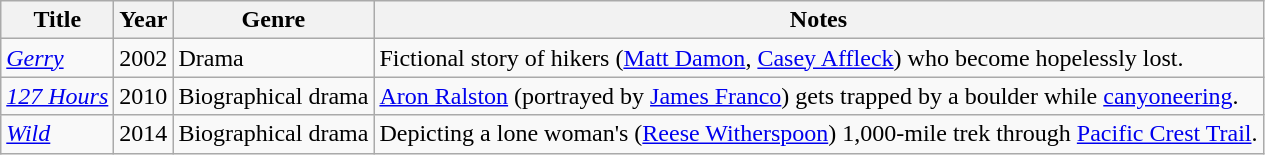<table class="wikitable sortable">
<tr>
<th>Title</th>
<th>Year</th>
<th>Genre</th>
<th>Notes</th>
</tr>
<tr>
<td><em><a href='#'>Gerry</a></em></td>
<td>2002</td>
<td>Drama</td>
<td>Fictional story of hikers (<a href='#'>Matt Damon</a>, <a href='#'>Casey Affleck</a>) who become hopelessly lost.</td>
</tr>
<tr>
<td><em><a href='#'>127 Hours</a></em></td>
<td>2010</td>
<td>Biographical drama</td>
<td><a href='#'>Aron Ralston</a> (portrayed by <a href='#'>James Franco</a>) gets trapped by a boulder while <a href='#'>canyoneering</a>.</td>
</tr>
<tr>
<td><em><a href='#'>Wild</a></em></td>
<td>2014</td>
<td>Biographical drama</td>
<td>Depicting a lone woman's (<a href='#'>Reese Witherspoon</a>) 1,000-mile trek through <a href='#'>Pacific Crest Trail</a>.</td>
</tr>
</table>
